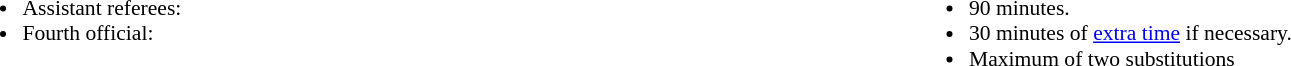<table style="width:100%; font-size:90%">
<tr>
<td style="width:50%; vertical-align:top"><br><ul><li>Assistant referees:</li><li>Fourth official:</li></ul></td>
<td style="width:50%; vertical-align:top"><br><ul><li>90 minutes.</li><li>30 minutes of <a href='#'>extra time</a> if necessary.</li><li>Maximum of two substitutions</li></ul></td>
</tr>
</table>
